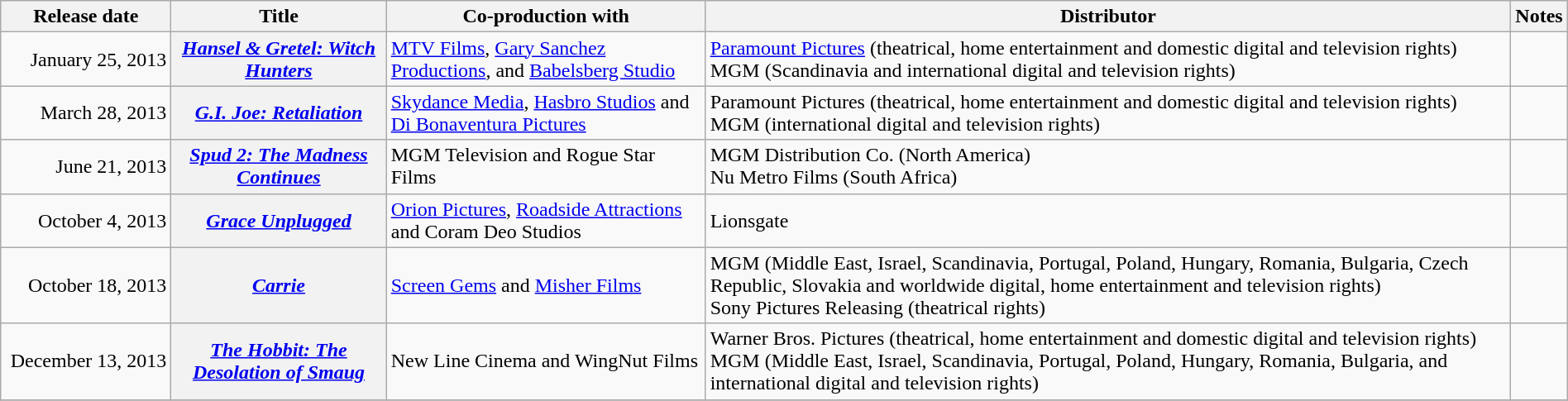<table class="wikitable sortable" style="width:100%;">
<tr>
<th scope="col" style="width:130px;">Release date</th>
<th>Title</th>
<th>Co-production with</th>
<th>Distributor</th>
<th>Notes</th>
</tr>
<tr>
<td style="text-align:right;">January 25, 2013</td>
<th scope="row"><em><a href='#'>Hansel & Gretel: Witch Hunters</a></em></th>
<td><a href='#'>MTV Films</a>, <a href='#'>Gary Sanchez Productions</a>, and <a href='#'>Babelsberg Studio</a></td>
<td><a href='#'>Paramount Pictures</a> (theatrical, home entertainment and domestic digital and television rights) <br> MGM (Scandinavia and international digital and television rights)</td>
<td></td>
</tr>
<tr>
<td style="text-align:right;">March 28, 2013</td>
<th scope="row"><em><a href='#'>G.I. Joe: Retaliation</a></em></th>
<td><a href='#'>Skydance Media</a>, <a href='#'>Hasbro Studios</a> and <a href='#'>Di Bonaventura Pictures</a></td>
<td>Paramount Pictures (theatrical, home entertainment and domestic digital and television rights) <br> MGM (international digital and television rights)</td>
<td></td>
</tr>
<tr>
<td style="text-align:right;">June 21, 2013</td>
<th scope="row"><em><a href='#'>Spud 2: The Madness Continues</a></em></th>
<td>MGM Television and Rogue Star Films</td>
<td>MGM Distribution Co. (North America)<br>Nu Metro Films (South Africa)</td>
<td></td>
</tr>
<tr>
<td style="text-align:right;">October 4, 2013</td>
<th scope="row"><em><a href='#'>Grace Unplugged</a></em></th>
<td><a href='#'>Orion Pictures</a>, <a href='#'>Roadside Attractions</a> and Coram Deo Studios</td>
<td>Lionsgate</td>
<td></td>
</tr>
<tr>
<td style="text-align:right;">October 18, 2013</td>
<th scope="row"><em><a href='#'>Carrie</a></em></th>
<td><a href='#'>Screen Gems</a> and <a href='#'>Misher Films</a></td>
<td>MGM (Middle East, Israel, Scandinavia, Portugal, Poland, Hungary, Romania, Bulgaria, Czech Republic, Slovakia and worldwide digital, home entertainment and television rights) <br> Sony Pictures Releasing (theatrical rights)</td>
<td></td>
</tr>
<tr>
<td style="text-align:right;">December 13, 2013</td>
<th scope="row"><em><a href='#'>The Hobbit: The Desolation of Smaug</a></em></th>
<td>New Line Cinema and WingNut Films</td>
<td>Warner Bros. Pictures (theatrical, home entertainment and domestic digital and television rights) <br> MGM (Middle East, Israel, Scandinavia, Portugal, Poland, Hungary, Romania, Bulgaria, and international digital and television rights)</td>
<td></td>
</tr>
<tr>
</tr>
</table>
